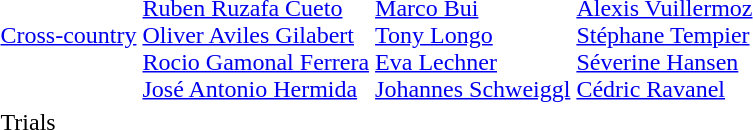<table>
<tr>
<td><a href='#'>Cross-country</a></td>
<td><br><a href='#'>Ruben Ruzafa Cueto</a><br><a href='#'>Oliver Aviles Gilabert</a><br><a href='#'>Rocio Gamonal Ferrera</a><br><a href='#'>José Antonio Hermida</a></td>
<td><br><a href='#'>Marco Bui</a><br><a href='#'>Tony Longo</a><br><a href='#'>Eva Lechner</a><br><a href='#'>Johannes Schweiggl</a></td>
<td><br><a href='#'>Alexis Vuillermoz</a><br><a href='#'>Stéphane Tempier</a><br><a href='#'>Séverine Hansen</a><br><a href='#'>Cédric Ravanel</a></td>
</tr>
<tr>
<td>Trials</td>
<td><br></td>
<td><br></td>
<td><br></td>
</tr>
</table>
